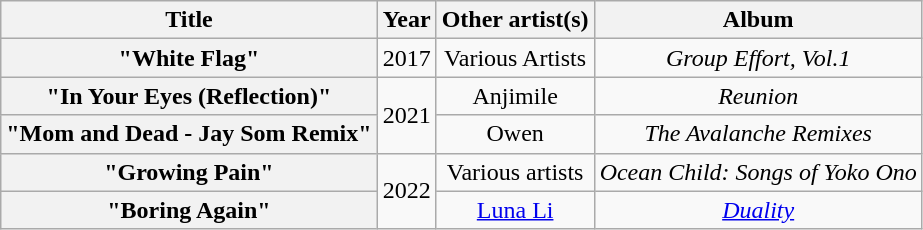<table class="wikitable plainrowheaders" style="text-align:center;">
<tr>
<th scope="col">Title</th>
<th scope="col">Year</th>
<th scope="col">Other artist(s)</th>
<th scope="col">Album</th>
</tr>
<tr>
<th scope="row">"White Flag"</th>
<td>2017</td>
<td>Various Artists</td>
<td><em>Group Effort, Vol.1</em></td>
</tr>
<tr>
<th scope="row">"In Your Eyes (Reflection)"</th>
<td rowspan="2">2021</td>
<td>Anjimile</td>
<td><em>Reunion</em></td>
</tr>
<tr>
<th scope="row">"Mom and Dead - Jay Som Remix"</th>
<td>Owen</td>
<td><em>The Avalanche Remixes</em></td>
</tr>
<tr>
<th scope="row">"Growing Pain"</th>
<td rowspan="2">2022</td>
<td>Various artists</td>
<td><em>Ocean Child: Songs of Yoko Ono</em></td>
</tr>
<tr>
<th scope="row">"Boring Again"</th>
<td><a href='#'>Luna Li</a></td>
<td><em><a href='#'>Duality</a></em></td>
</tr>
</table>
